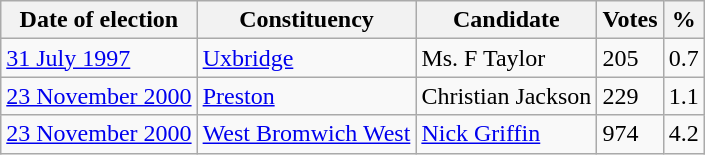<table class="wikitable">
<tr>
<th>Date of election</th>
<th>Constituency</th>
<th>Candidate</th>
<th>Votes</th>
<th>%</th>
</tr>
<tr>
<td><a href='#'>31 July 1997</a></td>
<td><a href='#'>Uxbridge</a></td>
<td>Ms. F Taylor</td>
<td>205</td>
<td>0.7</td>
</tr>
<tr>
<td><a href='#'>23 November 2000</a></td>
<td><a href='#'>Preston</a></td>
<td>Christian Jackson</td>
<td>229</td>
<td>1.1</td>
</tr>
<tr>
<td><a href='#'>23 November 2000</a></td>
<td><a href='#'>West Bromwich West</a></td>
<td><a href='#'>Nick Griffin</a></td>
<td>974</td>
<td>4.2</td>
</tr>
</table>
